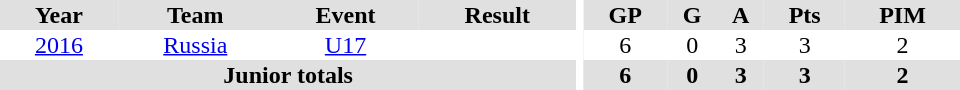<table border="0" cellpadding="1" cellspacing="0" ID="Table3" style="text-align:center; width:40em">
<tr ALIGN="center" bgcolor="#e0e0e0">
<th>Year</th>
<th>Team</th>
<th>Event</th>
<th>Result</th>
<th rowspan="99" bgcolor="#ffffff"></th>
<th>GP</th>
<th>G</th>
<th>A</th>
<th>Pts</th>
<th>PIM</th>
</tr>
<tr>
<td><a href='#'>2016</a></td>
<td><a href='#'>Russia</a></td>
<td><a href='#'>U17</a></td>
<td></td>
<td>6</td>
<td>0</td>
<td>3</td>
<td>3</td>
<td>2</td>
</tr>
<tr bgcolor="#e0e0e0">
<th colspan="4">Junior totals</th>
<th>6</th>
<th>0</th>
<th>3</th>
<th>3</th>
<th>2</th>
</tr>
</table>
